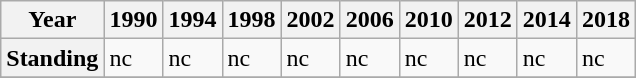<table class="wikitable">
<tr>
<th>Year</th>
<th>1990</th>
<th>1994</th>
<th>1998</th>
<th>2002</th>
<th>2006</th>
<th>2010</th>
<th>2012</th>
<th>2014</th>
<th>2018</th>
</tr>
<tr>
<th>Standing</th>
<td>nc</td>
<td>nc</td>
<td>nc</td>
<td>nc</td>
<td>nc</td>
<td>nc</td>
<td>nc</td>
<td>nc</td>
<td>nc</td>
</tr>
<tr>
</tr>
</table>
